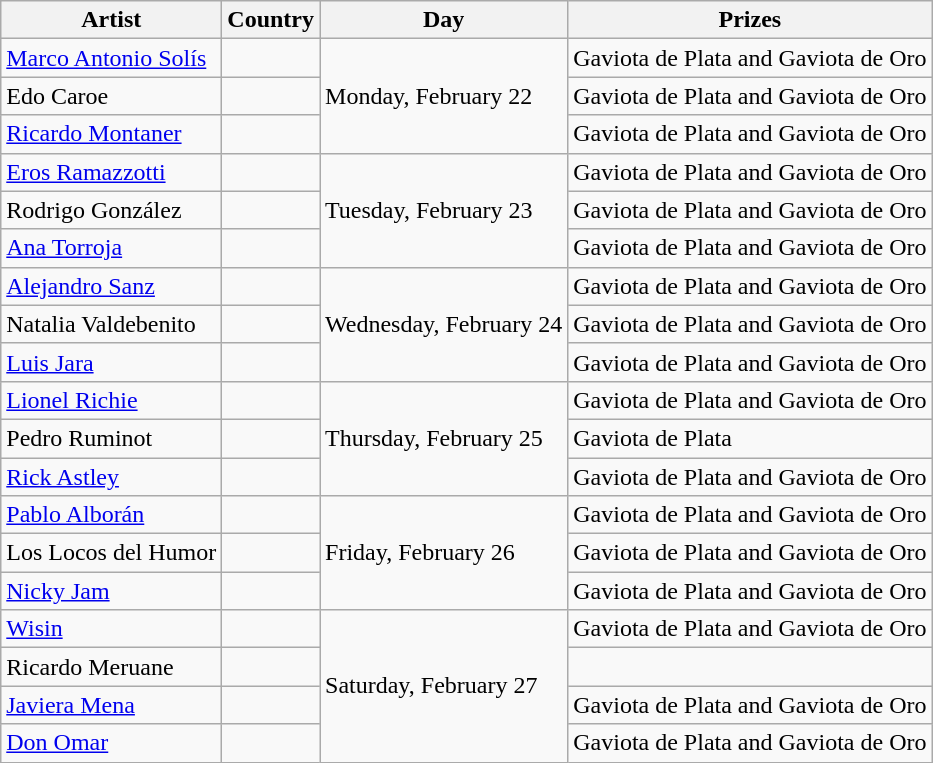<table class="wikitable">
<tr>
<th>Artist</th>
<th>Country</th>
<th>Day</th>
<th>Prizes</th>
</tr>
<tr>
<td><a href='#'>Marco Antonio Solís</a></td>
<td></td>
<td rowspan="3">Monday, February 22</td>
<td>Gaviota de Plata and Gaviota de Oro</td>
</tr>
<tr>
<td>Edo Caroe</td>
<td></td>
<td>Gaviota de Plata and Gaviota de Oro</td>
</tr>
<tr>
<td><a href='#'>Ricardo Montaner</a></td>
<td></td>
<td>Gaviota de Plata and Gaviota de Oro</td>
</tr>
<tr>
<td><a href='#'>Eros Ramazzotti</a></td>
<td></td>
<td rowspan="3">Tuesday, February 23</td>
<td>Gaviota de Plata and Gaviota de Oro</td>
</tr>
<tr>
<td>Rodrigo González</td>
<td></td>
<td>Gaviota de Plata and Gaviota de Oro</td>
</tr>
<tr>
<td><a href='#'>Ana Torroja</a></td>
<td></td>
<td>Gaviota de Plata and Gaviota de Oro</td>
</tr>
<tr>
<td><a href='#'>Alejandro Sanz</a></td>
<td></td>
<td rowspan="3">Wednesday, February 24</td>
<td>Gaviota de Plata and Gaviota de Oro</td>
</tr>
<tr>
<td>Natalia Valdebenito</td>
<td></td>
<td>Gaviota de Plata and Gaviota de Oro</td>
</tr>
<tr>
<td><a href='#'>Luis Jara</a></td>
<td></td>
<td>Gaviota de Plata and Gaviota de Oro</td>
</tr>
<tr>
<td><a href='#'>Lionel Richie</a></td>
<td></td>
<td rowspan="3">Thursday, February 25</td>
<td>Gaviota de Plata and Gaviota de Oro</td>
</tr>
<tr>
<td>Pedro Ruminot</td>
<td></td>
<td>Gaviota de Plata</td>
</tr>
<tr>
<td><a href='#'>Rick Astley</a></td>
<td></td>
<td>Gaviota de Plata and Gaviota de Oro</td>
</tr>
<tr>
<td><a href='#'>Pablo Alborán</a></td>
<td></td>
<td rowspan="3">Friday, February 26</td>
<td>Gaviota de Plata and Gaviota de Oro</td>
</tr>
<tr>
<td>Los Locos del Humor</td>
<td></td>
<td>Gaviota de Plata and Gaviota de Oro</td>
</tr>
<tr>
<td><a href='#'>Nicky Jam</a></td>
<td> </td>
<td>Gaviota de Plata and Gaviota de Oro</td>
</tr>
<tr>
<td><a href='#'>Wisin</a></td>
<td></td>
<td rowspan="4">Saturday, February 27</td>
<td>Gaviota de Plata and Gaviota de Oro</td>
</tr>
<tr>
<td>Ricardo Meruane</td>
<td></td>
<td></td>
</tr>
<tr>
<td><a href='#'>Javiera Mena</a></td>
<td></td>
<td>Gaviota de Plata and Gaviota de Oro</td>
</tr>
<tr>
<td><a href='#'>Don Omar</a></td>
<td></td>
<td>Gaviota de Plata and Gaviota de Oro</td>
</tr>
</table>
